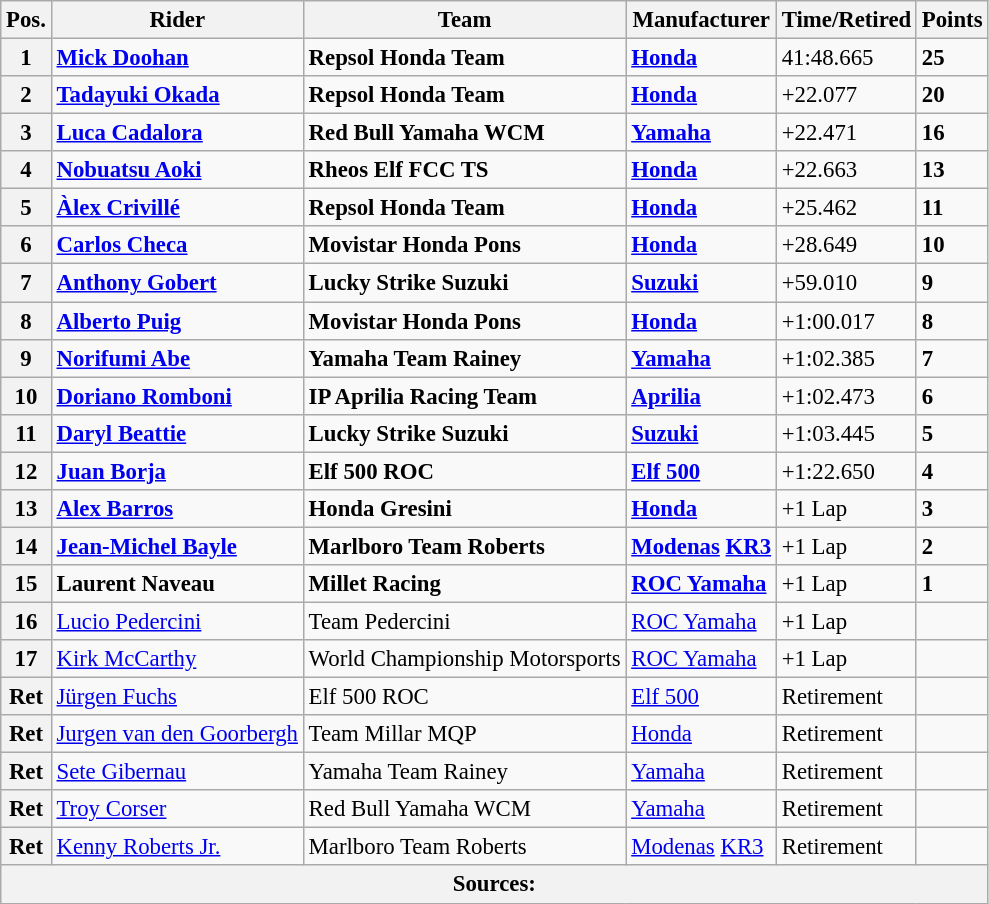<table class="wikitable" style="font-size: 95%;">
<tr>
<th>Pos.</th>
<th>Rider</th>
<th>Team</th>
<th>Manufacturer</th>
<th>Time/Retired</th>
<th>Points</th>
</tr>
<tr>
<th>1</th>
<td> <strong><a href='#'>Mick Doohan</a></strong></td>
<td><strong>Repsol Honda Team</strong></td>
<td><strong><a href='#'>Honda</a></strong></td>
<td>41:48.665</td>
<td><strong>25</strong></td>
</tr>
<tr>
<th>2</th>
<td> <strong><a href='#'>Tadayuki Okada</a></strong></td>
<td><strong>Repsol Honda Team</strong></td>
<td><strong><a href='#'>Honda</a></strong></td>
<td>+22.077</td>
<td><strong>20</strong></td>
</tr>
<tr>
<th>3</th>
<td> <strong><a href='#'>Luca Cadalora</a></strong></td>
<td><strong>Red Bull Yamaha WCM</strong></td>
<td><strong><a href='#'>Yamaha</a></strong></td>
<td>+22.471</td>
<td><strong>16</strong></td>
</tr>
<tr>
<th>4</th>
<td> <strong><a href='#'>Nobuatsu Aoki</a></strong></td>
<td><strong>Rheos Elf FCC TS</strong></td>
<td><strong><a href='#'>Honda</a></strong></td>
<td>+22.663</td>
<td><strong>13</strong></td>
</tr>
<tr>
<th>5</th>
<td> <strong><a href='#'>Àlex Crivillé</a></strong></td>
<td><strong>Repsol Honda Team</strong></td>
<td><strong><a href='#'>Honda</a></strong></td>
<td>+25.462</td>
<td><strong>11</strong></td>
</tr>
<tr>
<th>6</th>
<td> <strong><a href='#'>Carlos Checa</a></strong></td>
<td><strong>Movistar Honda Pons</strong></td>
<td><strong><a href='#'>Honda</a></strong></td>
<td>+28.649</td>
<td><strong>10</strong></td>
</tr>
<tr>
<th>7</th>
<td> <strong><a href='#'>Anthony Gobert</a></strong></td>
<td><strong>Lucky Strike Suzuki</strong></td>
<td><strong><a href='#'>Suzuki</a></strong></td>
<td>+59.010</td>
<td><strong>9</strong></td>
</tr>
<tr>
<th>8</th>
<td> <strong><a href='#'>Alberto Puig</a></strong></td>
<td><strong>Movistar Honda Pons</strong></td>
<td><strong><a href='#'>Honda</a></strong></td>
<td>+1:00.017</td>
<td><strong>8</strong></td>
</tr>
<tr>
<th>9</th>
<td> <strong><a href='#'>Norifumi Abe</a></strong></td>
<td><strong>Yamaha Team Rainey</strong></td>
<td><strong><a href='#'>Yamaha</a></strong></td>
<td>+1:02.385</td>
<td><strong>7</strong></td>
</tr>
<tr>
<th>10</th>
<td> <strong><a href='#'>Doriano Romboni</a></strong></td>
<td><strong>IP Aprilia Racing Team</strong></td>
<td><strong><a href='#'>Aprilia</a></strong></td>
<td>+1:02.473</td>
<td><strong>6</strong></td>
</tr>
<tr>
<th>11</th>
<td> <strong><a href='#'>Daryl Beattie</a></strong></td>
<td><strong>Lucky Strike Suzuki</strong></td>
<td><strong><a href='#'>Suzuki</a></strong></td>
<td>+1:03.445</td>
<td><strong>5</strong></td>
</tr>
<tr>
<th>12</th>
<td> <strong><a href='#'>Juan Borja</a></strong></td>
<td><strong>Elf 500 ROC</strong></td>
<td><strong><a href='#'>Elf 500</a></strong></td>
<td>+1:22.650</td>
<td><strong>4</strong></td>
</tr>
<tr>
<th>13</th>
<td> <strong><a href='#'>Alex Barros</a></strong></td>
<td><strong>Honda Gresini</strong></td>
<td><strong><a href='#'>Honda</a></strong></td>
<td>+1 Lap</td>
<td><strong>3</strong></td>
</tr>
<tr>
<th>14</th>
<td> <strong><a href='#'>Jean-Michel Bayle</a></strong></td>
<td><strong>Marlboro Team Roberts</strong></td>
<td><strong><a href='#'>Modenas</a> <a href='#'>KR3</a></strong></td>
<td>+1 Lap</td>
<td><strong>2</strong></td>
</tr>
<tr>
<th>15</th>
<td> <strong>Laurent Naveau</strong></td>
<td><strong>Millet Racing</strong></td>
<td><strong><a href='#'>ROC Yamaha</a></strong></td>
<td>+1 Lap</td>
<td><strong>1</strong></td>
</tr>
<tr>
<th>16</th>
<td> <a href='#'>Lucio Pedercini</a></td>
<td>Team Pedercini</td>
<td><a href='#'>ROC Yamaha</a></td>
<td>+1 Lap</td>
<td></td>
</tr>
<tr>
<th>17</th>
<td> <a href='#'>Kirk McCarthy</a></td>
<td>World Championship Motorsports</td>
<td><a href='#'>ROC Yamaha</a></td>
<td>+1 Lap</td>
<td></td>
</tr>
<tr>
<th>Ret</th>
<td> <a href='#'>Jürgen Fuchs</a></td>
<td>Elf 500 ROC</td>
<td><a href='#'>Elf 500</a></td>
<td>Retirement</td>
<td></td>
</tr>
<tr>
<th>Ret</th>
<td> <a href='#'>Jurgen van den Goorbergh</a></td>
<td>Team Millar MQP</td>
<td><a href='#'>Honda</a></td>
<td>Retirement</td>
<td></td>
</tr>
<tr>
<th>Ret</th>
<td> <a href='#'>Sete Gibernau</a></td>
<td>Yamaha Team Rainey</td>
<td><a href='#'>Yamaha</a></td>
<td>Retirement</td>
<td></td>
</tr>
<tr>
<th>Ret</th>
<td> <a href='#'>Troy Corser</a></td>
<td>Red Bull Yamaha WCM</td>
<td><a href='#'>Yamaha</a></td>
<td>Retirement</td>
<td></td>
</tr>
<tr>
<th>Ret</th>
<td> <a href='#'>Kenny Roberts Jr.</a></td>
<td>Marlboro Team Roberts</td>
<td><a href='#'>Modenas</a> <a href='#'>KR3</a></td>
<td>Retirement</td>
<td></td>
</tr>
<tr>
<th colspan=8>Sources: </th>
</tr>
</table>
